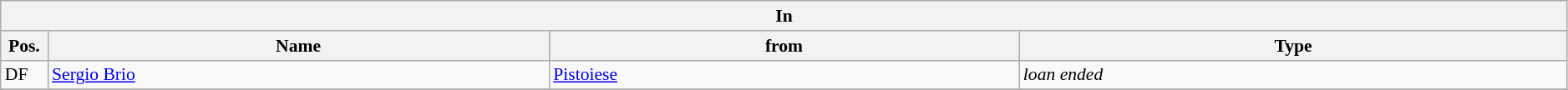<table class="wikitable" style="font-size:90%;width:99%;">
<tr>
<th colspan="4">In</th>
</tr>
<tr>
<th width=3%>Pos.</th>
<th width=32%>Name</th>
<th width=30%>from</th>
<th width=35%>Type</th>
</tr>
<tr>
<td>DF</td>
<td><a href='#'>Sergio Brio</a></td>
<td><a href='#'>Pistoiese</a></td>
<td><em>loan ended</em></td>
</tr>
<tr>
</tr>
</table>
